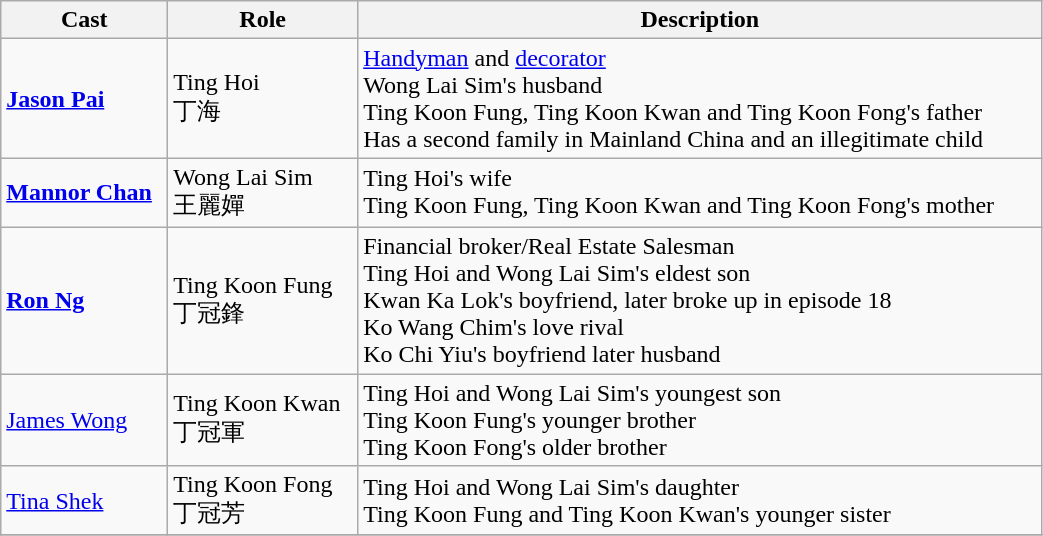<table class="wikitable" width="55%">
<tr>
<th>Cast</th>
<th>Role</th>
<th>Description</th>
</tr>
<tr>
<td><strong><a href='#'>Jason Pai</a></strong></td>
<td>Ting Hoi<br>丁海</td>
<td><a href='#'>Handyman</a> and <a href='#'>decorator</a><br>Wong Lai Sim's husband<br>Ting Koon Fung, Ting Koon Kwan and Ting Koon Fong's father<br>Has a  second family in Mainland China and an illegitimate child</td>
</tr>
<tr>
<td><strong><a href='#'>Mannor Chan</a></strong></td>
<td>Wong Lai Sim<br>王麗嬋</td>
<td>Ting Hoi's wife<br>Ting Koon Fung, Ting Koon Kwan and Ting Koon Fong's mother</td>
</tr>
<tr>
<td><strong><a href='#'>Ron Ng</a></strong></td>
<td>Ting Koon Fung<br>丁冠鋒</td>
<td>Financial broker/Real Estate Salesman<br>Ting Hoi and Wong Lai Sim's eldest son<br>Kwan Ka Lok's boyfriend, later broke up in episode 18<br>Ko Wang Chim's love rival<br>Ko Chi Yiu's boyfriend later husband</td>
</tr>
<tr>
<td><a href='#'>James Wong</a></td>
<td>Ting Koon Kwan<br>丁冠軍</td>
<td>Ting Hoi and Wong Lai Sim's youngest son<br>Ting Koon Fung's younger brother<br>Ting Koon Fong's older brother</td>
</tr>
<tr>
<td><a href='#'>Tina Shek</a></td>
<td>Ting Koon Fong<br>丁冠芳</td>
<td>Ting Hoi and Wong Lai Sim's daughter<br>Ting Koon Fung and Ting Koon Kwan's younger sister</td>
</tr>
<tr>
</tr>
</table>
